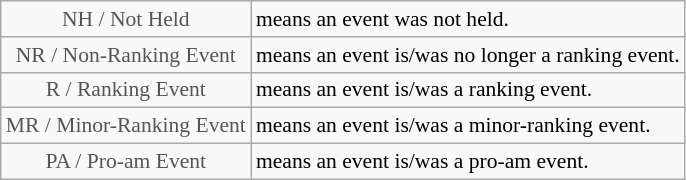<table class="wikitable" style="font-size:90%">
<tr>
<td style="text-align:center; color:#555555;" colspan="4">NH / Not Held</td>
<td>means an event was not held.</td>
</tr>
<tr>
<td style="text-align:center; color:#555555;" colspan="4">NR / Non-Ranking Event</td>
<td>means an event is/was no longer a ranking event.</td>
</tr>
<tr>
<td style="text-align:center; color:#555555;" colspan="4">R / Ranking Event</td>
<td>means an event is/was a ranking event.</td>
</tr>
<tr>
<td style="text-align:center; color:#555555;" colspan="4">MR / Minor-Ranking Event</td>
<td>means an event is/was a minor-ranking event.</td>
</tr>
<tr>
<td style="text-align:center; color:#555555;" colspan="4">PA / Pro-am Event</td>
<td>means an event is/was a pro-am event.</td>
</tr>
</table>
